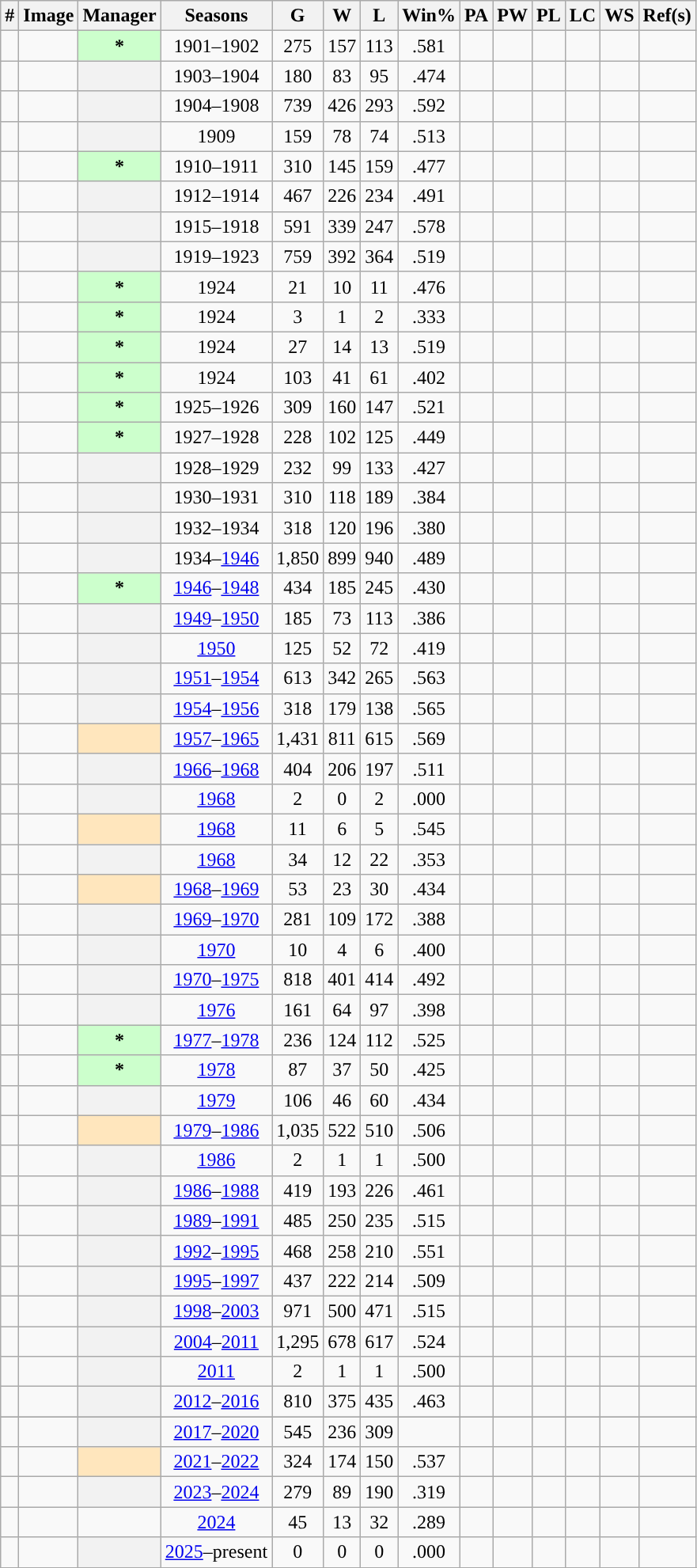<table class="wikitable sortable plainrowheaders" style="text-align:center">
<tr>
<th scope="col">#</th>
<th scope="col">Image</th>
<th scope="col">Manager</th>
<th scope="col">Seasons</th>
<th scope="col">G</th>
<th scope="col">W</th>
<th scope="col">L</th>
<th scope="col">Win%</th>
<th scope="col">PA</th>
<th scope="col">PW</th>
<th scope="col">PL</th>
<th scope="col">LC</th>
<th scope="col">WS</th>
<th scope="col" class="unsortable">Ref(s)</th>
</tr>
<tr>
<td align="center"></td>
<td></td>
<th scope="row" style="background-color:#CCFFCC; text-align: center;">*</th>
<td>1901–1902</td>
<td>275</td>
<td>157</td>
<td>113</td>
<td>.581</td>
<td></td>
<td></td>
<td></td>
<td></td>
<td></td>
<td></td>
</tr>
<tr>
<td align="center"></td>
<td></td>
<th scope="row" style="text-align: center;"></th>
<td>1903–1904</td>
<td>180</td>
<td>83</td>
<td>95</td>
<td>.474</td>
<td></td>
<td></td>
<td></td>
<td></td>
<td></td>
<td></td>
</tr>
<tr>
<td align="center"></td>
<td></td>
<th scope="row" style="text-align: center;"></th>
<td>1904–1908</td>
<td>739</td>
<td>426</td>
<td>293</td>
<td>.592</td>
<td></td>
<td></td>
<td></td>
<td></td>
<td></td>
<td></td>
</tr>
<tr>
<td align="center"></td>
<td></td>
<th scope="row" style="text-align: center;"></th>
<td>1909</td>
<td>159</td>
<td>78</td>
<td>74</td>
<td>.513</td>
<td></td>
<td></td>
<td></td>
<td></td>
<td></td>
<td></td>
</tr>
<tr>
<td align="center"></td>
<td></td>
<th scope="row" style="background-color:#CCFFCC; text-align: center;">*</th>
<td>1910–1911</td>
<td>310</td>
<td>145</td>
<td>159</td>
<td>.477</td>
<td></td>
<td></td>
<td></td>
<td></td>
<td></td>
<td></td>
</tr>
<tr>
<td align="center"></td>
<td></td>
<th scope="row" style="text-align: center;"></th>
<td>1912–1914</td>
<td>467</td>
<td>226</td>
<td>234</td>
<td>.491</td>
<td></td>
<td></td>
<td></td>
<td></td>
<td></td>
<td></td>
</tr>
<tr>
<td align="center"></td>
<td></td>
<th scope="row" style="text-align: center;"></th>
<td>1915–1918</td>
<td>591</td>
<td>339</td>
<td>247</td>
<td>.578</td>
<td></td>
<td></td>
<td></td>
<td></td>
<td></td>
<td></td>
</tr>
<tr>
<td align="center"></td>
<td></td>
<th scope="row" style="text-align: center;"></th>
<td>1919–1923</td>
<td>759</td>
<td>392</td>
<td>364</td>
<td>.519</td>
<td></td>
<td></td>
<td></td>
<td></td>
<td></td>
<td></td>
</tr>
<tr>
<td align="center"></td>
<td></td>
<th scope="row" style="background-color:#CCFFCC; text-align: center;">*</th>
<td>1924</td>
<td>21</td>
<td>10</td>
<td>11</td>
<td>.476</td>
<td></td>
<td></td>
<td></td>
<td></td>
<td></td>
<td></td>
</tr>
<tr>
<td align="center"></td>
<td></td>
<th scope="row" style="background-color:#CCFFCC; text-align: center;">*</th>
<td>1924</td>
<td>3</td>
<td>1</td>
<td>2</td>
<td>.333</td>
<td></td>
<td></td>
<td></td>
<td></td>
<td></td>
<td></td>
</tr>
<tr>
<td align="center"></td>
<td></td>
<th scope="row" style="background-color:#CCFFCC; text-align: center;">*</th>
<td>1924</td>
<td>27</td>
<td>14</td>
<td>13</td>
<td>.519</td>
<td></td>
<td></td>
<td></td>
<td></td>
<td></td>
<td></td>
</tr>
<tr>
<td align="center"></td>
<td></td>
<th scope="row" style="background-color:#CCFFCC; text-align: center;">*</th>
<td>1924</td>
<td>103</td>
<td>41</td>
<td>61</td>
<td>.402</td>
<td></td>
<td></td>
<td></td>
<td></td>
<td></td>
<td></td>
</tr>
<tr>
<td align="center"></td>
<td></td>
<th scope="row" style="background-color:#CCFFCC; text-align: center;">*</th>
<td>1925–1926</td>
<td>309</td>
<td>160</td>
<td>147</td>
<td>.521</td>
<td></td>
<td></td>
<td></td>
<td></td>
<td></td>
<td></td>
</tr>
<tr>
<td align="center"></td>
<td></td>
<th scope="row" style="background-color:#CCFFCC; text-align: center;">*</th>
<td>1927–1928</td>
<td>228</td>
<td>102</td>
<td>125</td>
<td>.449</td>
<td></td>
<td></td>
<td></td>
<td></td>
<td></td>
<td></td>
</tr>
<tr>
<td align="center"></td>
<td></td>
<th scope="row" style="text-align: center;"></th>
<td>1928–1929</td>
<td>232</td>
<td>99</td>
<td>133</td>
<td>.427</td>
<td></td>
<td></td>
<td></td>
<td></td>
<td></td>
<td></td>
</tr>
<tr>
<td align="center"></td>
<td></td>
<th scope="row" style="text-align: center;"></th>
<td>1930–1931</td>
<td>310</td>
<td>118</td>
<td>189</td>
<td>.384</td>
<td></td>
<td></td>
<td></td>
<td></td>
<td></td>
<td></td>
</tr>
<tr>
<td align="center"></td>
<td></td>
<th scope="row" style="text-align: center;"></th>
<td>1932–1934</td>
<td>318</td>
<td>120</td>
<td>196</td>
<td>.380</td>
<td></td>
<td></td>
<td></td>
<td></td>
<td></td>
<td></td>
</tr>
<tr>
<td align="center"></td>
<td></td>
<th scope="row" style="text-align: center;"></th>
<td>1934–<a href='#'>1946</a></td>
<td>1,850</td>
<td>899</td>
<td>940</td>
<td>.489</td>
<td></td>
<td></td>
<td></td>
<td></td>
<td></td>
<td></td>
</tr>
<tr>
<td align="center"></td>
<td></td>
<th scope="row" style="background-color:#CCFFCC; text-align: center;">*</th>
<td><a href='#'>1946</a>–<a href='#'>1948</a></td>
<td>434</td>
<td>185</td>
<td>245</td>
<td>.430</td>
<td></td>
<td></td>
<td></td>
<td></td>
<td></td>
<td></td>
</tr>
<tr>
<td align="center"></td>
<td></td>
<th scope="row" style="text-align: center;"></th>
<td><a href='#'>1949</a>–<a href='#'>1950</a></td>
<td>185</td>
<td>73</td>
<td>113</td>
<td>.386</td>
<td></td>
<td></td>
<td></td>
<td></td>
<td></td>
<td></td>
</tr>
<tr>
<td align="center"></td>
<td></td>
<th scope="row" style="text-align: center;"></th>
<td><a href='#'>1950</a></td>
<td>125</td>
<td>52</td>
<td>72</td>
<td>.419</td>
<td></td>
<td></td>
<td></td>
<td></td>
<td></td>
<td></td>
</tr>
<tr>
<td align="center"></td>
<td></td>
<th scope="row" style="text-align: center;"></th>
<td><a href='#'>1951</a>–<a href='#'>1954</a></td>
<td>613</td>
<td>342</td>
<td>265</td>
<td>.563</td>
<td></td>
<td></td>
<td></td>
<td></td>
<td></td>
<td></td>
</tr>
<tr>
<td align="center"></td>
<td></td>
<th scope="row" style="text-align: center;"></th>
<td><a href='#'>1954</a>–<a href='#'>1956</a></td>
<td>318</td>
<td>179</td>
<td>138</td>
<td>.565</td>
<td></td>
<td></td>
<td></td>
<td></td>
<td></td>
<td></td>
</tr>
<tr>
<td align="center"></td>
<td></td>
<th scope="row" style="background-color:#FFE6BD; text-align: center;"><sup></sup></th>
<td><a href='#'>1957</a>–<a href='#'>1965</a></td>
<td>1,431</td>
<td>811</td>
<td>615</td>
<td>.569</td>
<td></td>
<td></td>
<td></td>
<td></td>
<td></td>
<td></td>
</tr>
<tr>
<td align="center"></td>
<td></td>
<th scope="row" style="text-align: center;"></th>
<td><a href='#'>1966</a>–<a href='#'>1968</a></td>
<td>404</td>
<td>206</td>
<td>197</td>
<td>.511</td>
<td></td>
<td></td>
<td></td>
<td></td>
<td></td>
<td></td>
</tr>
<tr>
<td align="center"></td>
<td></td>
<th scope="row" style="text-align: center;"></th>
<td><a href='#'>1968</a></td>
<td>2</td>
<td>0</td>
<td>2</td>
<td>.000</td>
<td></td>
<td></td>
<td></td>
<td></td>
<td></td>
<td></td>
</tr>
<tr>
<td align="center"></td>
<td></td>
<th scope="row" style="background-color:#FFE6BD; text-align: center;"><sup></sup></th>
<td><a href='#'>1968</a></td>
<td>11</td>
<td>6</td>
<td>5</td>
<td>.545</td>
<td></td>
<td></td>
<td></td>
<td></td>
<td></td>
<td></td>
</tr>
<tr>
<td align="center"></td>
<td></td>
<th scope="row" style="text-align: center;"></th>
<td><a href='#'>1968</a></td>
<td>34</td>
<td>12</td>
<td>22</td>
<td>.353</td>
<td></td>
<td></td>
<td></td>
<td></td>
<td></td>
<td></td>
</tr>
<tr>
<td align="center"></td>
<td></td>
<th scope="row" style="background-color:#FFE6BD; text-align: center;"><sup></sup></th>
<td><a href='#'>1968</a>–<a href='#'>1969</a></td>
<td>53</td>
<td>23</td>
<td>30</td>
<td>.434</td>
<td></td>
<td></td>
<td></td>
<td></td>
<td></td>
<td></td>
</tr>
<tr>
<td align="center"></td>
<td></td>
<th scope="row" style="text-align: center;"></th>
<td><a href='#'>1969</a>–<a href='#'>1970</a></td>
<td>281</td>
<td>109</td>
<td>172</td>
<td>.388</td>
<td></td>
<td></td>
<td></td>
<td></td>
<td></td>
<td></td>
</tr>
<tr>
<td align="center"></td>
<td></td>
<th scope="row" style="text-align: center;"></th>
<td><a href='#'>1970</a></td>
<td>10</td>
<td>4</td>
<td>6</td>
<td>.400</td>
<td></td>
<td></td>
<td></td>
<td></td>
<td></td>
<td></td>
</tr>
<tr>
<td align="center"></td>
<td></td>
<th scope="row" style="text-align: center;"></th>
<td><a href='#'>1970</a>–<a href='#'>1975</a></td>
<td>818</td>
<td>401</td>
<td>414</td>
<td>.492</td>
<td></td>
<td></td>
<td></td>
<td></td>
<td></td>
<td></td>
</tr>
<tr>
<td align="center"></td>
<td></td>
<th scope="row" style="text-align: center;"></th>
<td><a href='#'>1976</a></td>
<td>161</td>
<td>64</td>
<td>97</td>
<td>.398</td>
<td></td>
<td></td>
<td></td>
<td></td>
<td></td>
<td></td>
</tr>
<tr>
<td align="center"></td>
<td></td>
<th scope="row" style="background-color:#CCFFCC; text-align: center;">*</th>
<td><a href='#'>1977</a>–<a href='#'>1978</a></td>
<td>236</td>
<td>124</td>
<td>112</td>
<td>.525</td>
<td></td>
<td></td>
<td></td>
<td></td>
<td></td>
<td></td>
</tr>
<tr>
<td align="center"></td>
<td></td>
<th scope="row" style="background-color:#CCFFCC; text-align: center;">*</th>
<td><a href='#'>1978</a></td>
<td>87</td>
<td>37</td>
<td>50</td>
<td>.425</td>
<td></td>
<td></td>
<td></td>
<td></td>
<td></td>
<td></td>
</tr>
<tr>
<td align="center"></td>
<td></td>
<th scope="row" style="text-align: center;"></th>
<td><a href='#'>1979</a></td>
<td>106</td>
<td>46</td>
<td>60</td>
<td>.434</td>
<td></td>
<td></td>
<td></td>
<td></td>
<td></td>
<td></td>
</tr>
<tr>
<td align="center"></td>
<td></td>
<th scope="row" style="background-color:#FFE6BD; text-align: center;"><sup></sup></th>
<td><a href='#'>1979</a>–<a href='#'>1986</a></td>
<td>1,035</td>
<td>522</td>
<td>510</td>
<td>.506</td>
<td></td>
<td></td>
<td></td>
<td></td>
<td></td>
<td></td>
</tr>
<tr>
<td align="center"></td>
<td></td>
<th scope="row" style="text-align: center;"></th>
<td><a href='#'>1986</a></td>
<td>2</td>
<td>1</td>
<td>1</td>
<td>.500</td>
<td></td>
<td></td>
<td></td>
<td></td>
<td></td>
<td></td>
</tr>
<tr>
<td align="center"></td>
<td></td>
<th scope="row" style="text-align: center;"></th>
<td><a href='#'>1986</a>–<a href='#'>1988</a></td>
<td>419</td>
<td>193</td>
<td>226</td>
<td>.461</td>
<td></td>
<td></td>
<td></td>
<td></td>
<td></td>
<td></td>
</tr>
<tr>
<td align="center"></td>
<td></td>
<th scope="row" style="text-align: center;"></th>
<td><a href='#'>1989</a>–<a href='#'>1991</a></td>
<td>485</td>
<td>250</td>
<td>235</td>
<td>.515</td>
<td></td>
<td></td>
<td></td>
<td></td>
<td></td>
<td></td>
</tr>
<tr>
<td align="center"></td>
<td></td>
<th scope="row" style="text-align: center;"></th>
<td><a href='#'>1992</a>–<a href='#'>1995</a></td>
<td>468</td>
<td>258</td>
<td>210</td>
<td>.551</td>
<td></td>
<td></td>
<td></td>
<td></td>
<td></td>
<td></td>
</tr>
<tr>
<td align="center"></td>
<td></td>
<th scope="row" style="text-align: center;"></th>
<td><a href='#'>1995</a>–<a href='#'>1997</a></td>
<td>437</td>
<td>222</td>
<td>214</td>
<td>.509</td>
<td></td>
<td></td>
<td></td>
<td></td>
<td></td>
<td></td>
</tr>
<tr>
<td align="center"></td>
<td></td>
<th scope="row" style="text-align: center;"></th>
<td><a href='#'>1998</a>–<a href='#'>2003</a></td>
<td>971</td>
<td>500</td>
<td>471</td>
<td>.515</td>
<td></td>
<td></td>
<td></td>
<td></td>
<td></td>
<td></td>
</tr>
<tr>
<td align="center"></td>
<td></td>
<th scope="row" style="text-align:center;"></th>
<td><a href='#'>2004</a>–<a href='#'>2011</a></td>
<td>1,295</td>
<td>678</td>
<td>617</td>
<td>.524</td>
<td></td>
<td></td>
<td></td>
<td></td>
<td></td>
<td></td>
</tr>
<tr>
<td align="center"></td>
<td></td>
<th scope="row" style="text-align: center;"></th>
<td><a href='#'>2011</a></td>
<td>2</td>
<td>1</td>
<td>1</td>
<td>.500</td>
<td></td>
<td></td>
<td></td>
<td></td>
<td></td>
<td></td>
</tr>
<tr>
<td align="center"></td>
<td></td>
<th scope="row" style="text-align: center;"></th>
<td><a href='#'>2012</a>–<a href='#'>2016</a></td>
<td>810</td>
<td>375</td>
<td>435</td>
<td>.463</td>
<td></td>
<td></td>
<td></td>
<td></td>
<td></td>
<td></td>
</tr>
<tr>
</tr>
<tr>
<td align="center"></td>
<td></td>
<th scope="row" style="text-align: center;"></th>
<td><a href='#'>2017</a>–<a href='#'>2020</a></td>
<td>545</td>
<td>236</td>
<td>309</td>
<td></td>
<td></td>
<td></td>
<td></td>
<td></td>
<td></td>
<td></td>
</tr>
<tr>
<td align="center"></td>
<td></td>
<th scope="row" style="background-color:#FFE6BD; text-align: center;"><sup></sup></th>
<td><a href='#'>2021</a>–<a href='#'>2022</a></td>
<td>324</td>
<td>174</td>
<td>150</td>
<td>.537</td>
<td></td>
<td></td>
<td></td>
<td></td>
<td></td>
<td></td>
</tr>
<tr>
<td align="center"></td>
<td></td>
<th scope="row" style="text-align: center;"></th>
<td><a href='#'>2023</a>–<a href='#'>2024</a></td>
<td>279</td>
<td>89</td>
<td>190</td>
<td>.319</td>
<td></td>
<td></td>
<td></td>
<td></td>
<td></td>
<td></td>
</tr>
<tr>
<td align="center"></td>
<td></td>
<td></td>
<td><a href='#'>2024</a></td>
<td>45</td>
<td>13</td>
<td>32</td>
<td>.289</td>
<td></td>
<td></td>
<td></td>
<td></td>
<td></td>
<td></td>
</tr>
<tr>
<td align="center"></td>
<td></td>
<th></th>
<td><a href='#'>2025</a>–present</td>
<td>0</td>
<td>0</td>
<td>0</td>
<td>.000</td>
<td></td>
<td></td>
<td></td>
<td></td>
<td></td>
<td></td>
</tr>
<tr>
</tr>
</table>
